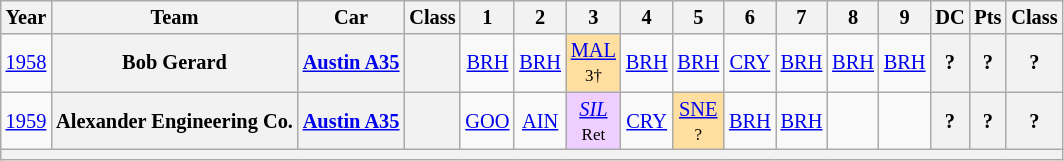<table class="wikitable" style="text-align:center; font-size:85%">
<tr>
<th>Year</th>
<th>Team</th>
<th>Car</th>
<th>Class</th>
<th>1</th>
<th>2</th>
<th>3</th>
<th>4</th>
<th>5</th>
<th>6</th>
<th>7</th>
<th>8</th>
<th>9</th>
<th>DC</th>
<th>Pts</th>
<th>Class</th>
</tr>
<tr>
<td><a href='#'>1958</a></td>
<th>Bob Gerard</th>
<th><a href='#'>Austin A35</a></th>
<th><span></span></th>
<td><a href='#'>BRH</a></td>
<td><a href='#'>BRH</a></td>
<td style="background:#FFDF9F;"><a href='#'>MAL</a><br><small>3†</small></td>
<td><a href='#'>BRH</a></td>
<td><a href='#'>BRH</a></td>
<td><a href='#'>CRY</a></td>
<td><a href='#'>BRH</a></td>
<td><a href='#'>BRH</a></td>
<td><a href='#'>BRH</a></td>
<th>?</th>
<th>?</th>
<th>?</th>
</tr>
<tr>
<td><a href='#'>1959</a></td>
<th>Alexander Engineering Co.</th>
<th><a href='#'>Austin A35</a></th>
<th><span></span></th>
<td><a href='#'>GOO</a></td>
<td><a href='#'>AIN</a></td>
<td style="background:#EFCFFF;"><em><a href='#'>SIL</a></em><br><small>Ret</small></td>
<td><a href='#'>CRY</a></td>
<td style="background:#FFDF9F;"><a href='#'>SNE</a><br><small>?</small></td>
<td><a href='#'>BRH</a></td>
<td><a href='#'>BRH</a></td>
<td></td>
<td></td>
<th>?</th>
<th>?</th>
<th>?</th>
</tr>
<tr>
<th colspan="16"></th>
</tr>
</table>
